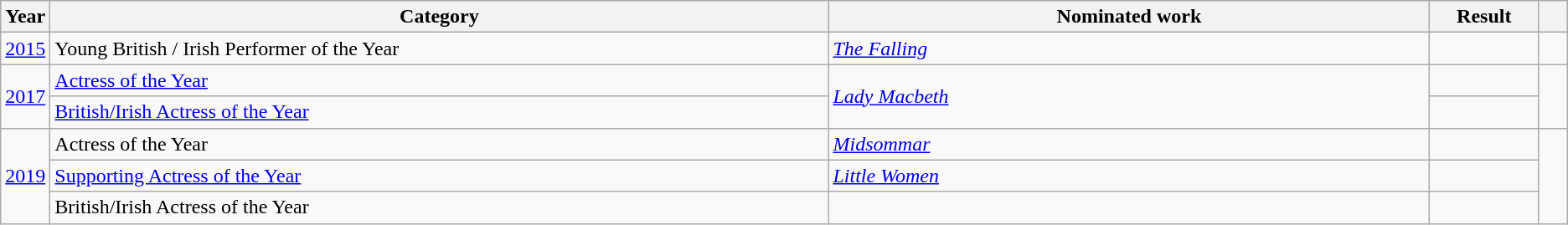<table class="wikitable sortable">
<tr>
<th scope="col" style="width:1em;">Year</th>
<th scope="col" style="width:39em;">Category</th>
<th scope="col" style="width:30em;">Nominated work</th>
<th scope="col" style="width:5em;">Result</th>
<th scope="col" style="width:1em;"class="unsortable"></th>
</tr>
<tr>
<td><a href='#'>2015</a></td>
<td>Young British / Irish Performer of the Year</td>
<td><em><a href='#'>The Falling</a></em></td>
<td></td>
<td align="center"></td>
</tr>
<tr>
<td rowspan="2"><a href='#'>2017</a></td>
<td><a href='#'>Actress of the Year</a></td>
<td rowspan="2"><em><a href='#'>Lady Macbeth</a></em></td>
<td></td>
<td align="center" rowspan="2"></td>
</tr>
<tr>
<td><a href='#'>British/Irish Actress of the Year</a></td>
<td></td>
</tr>
<tr>
<td rowspan="3"><a href='#'>2019</a></td>
<td>Actress of the Year</td>
<td><em><a href='#'>Midsommar</a></em></td>
<td></td>
<td align="center" rowspan="3"></td>
</tr>
<tr>
<td><a href='#'>Supporting Actress of the Year</a></td>
<td><em><a href='#'>Little Women</a></em></td>
<td></td>
</tr>
<tr>
<td>British/Irish Actress of the Year</td>
<td></td>
<td></td>
</tr>
</table>
